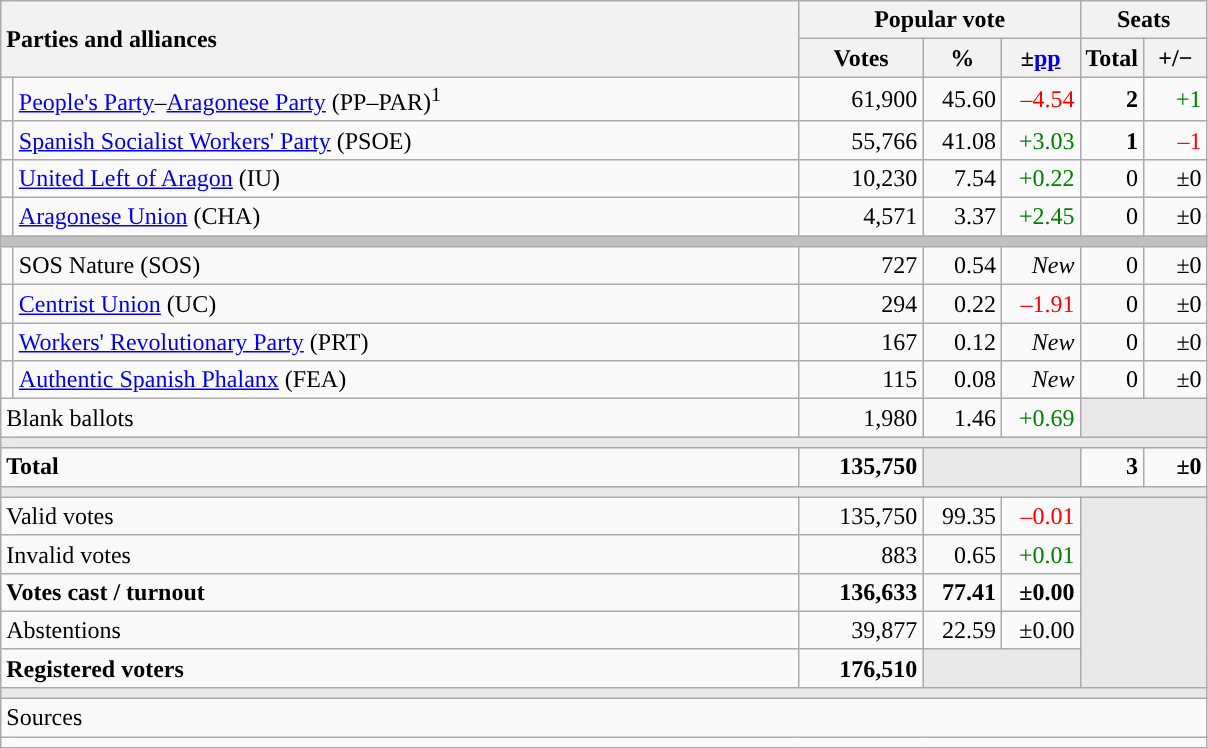<table class="wikitable" style="text-align:right;">
<tr>
<th style="text-align:left;" rowspan="2" colspan="2" width="525">Parties and alliances</th>
<th colspan="3">Popular vote</th>
<th colspan="2">Seats</th>
</tr>
<tr>
<th width="75">Votes</th>
<th width="45">%</th>
<th width="45">±<a href='#'>pp</a></th>
<th width="35">Total</th>
<th width="35">+/−</th>
</tr>
<tr>
<td width="1" style="color:inherit;background:"></td>
<td align="left"><a href='#'>People's Party</a>–<a href='#'>Aragonese Party</a> (PP–PAR)<sup>1</sup></td>
<td>61,900</td>
<td>45.60</td>
<td style="color:red;">–4.54</td>
<td><strong>2</strong></td>
<td style="color:green;">+1</td>
</tr>
<tr>
<td style="color:inherit;background:"></td>
<td align="left"><a href='#'>Spanish Socialist Workers' Party</a> (PSOE)</td>
<td>55,766</td>
<td>41.08</td>
<td style="color:green;">+3.03</td>
<td><strong>1</strong></td>
<td style="color:red;">–1</td>
</tr>
<tr>
<td style="color:inherit;background:"></td>
<td align="left"><a href='#'>United Left of Aragon</a> (IU)</td>
<td>10,230</td>
<td>7.54</td>
<td style="color:green;">+0.22</td>
<td>0</td>
<td>±0</td>
</tr>
<tr>
<td style="color:inherit;background:"></td>
<td align="left"><a href='#'>Aragonese Union</a> (CHA)</td>
<td>4,571</td>
<td>3.37</td>
<td style="color:green;">+2.45</td>
<td>0</td>
<td>±0</td>
</tr>
<tr>
<td colspan="7" bgcolor="#C0C0C0"></td>
</tr>
<tr>
<td style="color:inherit;background:"></td>
<td align="left">SOS Nature (SOS)</td>
<td>727</td>
<td>0.54</td>
<td><em>New</em></td>
<td>0</td>
<td>±0</td>
</tr>
<tr>
<td style="color:inherit;background:"></td>
<td align="left"><a href='#'>Centrist Union</a> (UC)</td>
<td>294</td>
<td>0.22</td>
<td style="color:red;">–1.91</td>
<td>0</td>
<td>±0</td>
</tr>
<tr>
<td style="color:inherit;background:"></td>
<td align="left"><a href='#'>Workers' Revolutionary Party</a> (PRT)</td>
<td>167</td>
<td>0.12</td>
<td><em>New</em></td>
<td>0</td>
<td>±0</td>
</tr>
<tr>
<td style="color:inherit;background:"></td>
<td align="left"><a href='#'>Authentic Spanish Phalanx</a> (FEA)</td>
<td>115</td>
<td>0.08</td>
<td><em>New</em></td>
<td>0</td>
<td>±0</td>
</tr>
<tr>
<td align="left" colspan="2">Blank ballots</td>
<td>1,980</td>
<td>1.46</td>
<td style="color:green;">+0.69</td>
<td bgcolor="#E9E9E9" colspan="2"></td>
</tr>
<tr>
<td colspan="7" bgcolor="#E9E9E9"></td>
</tr>
<tr style="font-weight:bold;">
<td align="left" colspan="2">Total</td>
<td>135,750</td>
<td bgcolor="#E9E9E9" colspan="2"></td>
<td>3</td>
<td>±0</td>
</tr>
<tr>
<td colspan="7" bgcolor="#E9E9E9"></td>
</tr>
<tr>
<td align="left" colspan="2">Valid votes</td>
<td>135,750</td>
<td>99.35</td>
<td style="color:red;">–0.01</td>
<td bgcolor="#E9E9E9" colspan="2" rowspan="5"></td>
</tr>
<tr>
<td align="left" colspan="2">Invalid votes</td>
<td>883</td>
<td>0.65</td>
<td style="color:green;">+0.01</td>
</tr>
<tr style="font-weight:bold;">
<td align="left" colspan="2">Votes cast / turnout</td>
<td>136,633</td>
<td>77.41</td>
<td>±0.00</td>
</tr>
<tr>
<td align="left" colspan="2">Abstentions</td>
<td>39,877</td>
<td>22.59</td>
<td>±0.00</td>
</tr>
<tr style="font-weight:bold;">
<td align="left" colspan="2">Registered voters</td>
<td>176,510</td>
<td bgcolor="#E9E9E9" colspan="2"></td>
</tr>
<tr>
<td colspan="7" bgcolor="#E9E9E9"></td>
</tr>
<tr>
<td align="left" colspan="7">Sources</td>
</tr>
<tr>
<td colspan="7" style="text-align:left; max-width:790px;"></td>
</tr>
</table>
